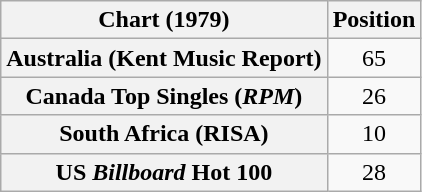<table class="wikitable sortable plainrowheaders" style="text-align:center">
<tr>
<th>Chart (1979)</th>
<th>Position</th>
</tr>
<tr>
<th scope="row">Australia (Kent Music Report)</th>
<td>65</td>
</tr>
<tr>
<th scope="row">Canada Top Singles (<em>RPM</em>)</th>
<td>26</td>
</tr>
<tr>
<th scope="row">South Africa (RISA)</th>
<td>10</td>
</tr>
<tr>
<th scope="row">US <em>Billboard</em> Hot 100</th>
<td>28</td>
</tr>
</table>
